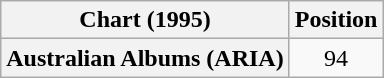<table class="wikitable plainrowheaders" style="text-align:center">
<tr>
<th>Chart (1995)</th>
<th>Position</th>
</tr>
<tr>
<th scope="row">Australian Albums (ARIA)</th>
<td>94</td>
</tr>
</table>
